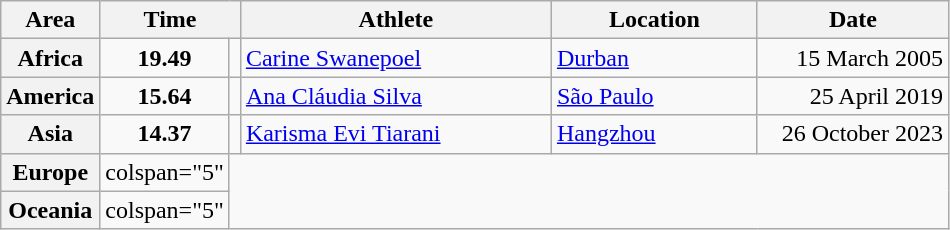<table class="wikitable">
<tr>
<th width="45">Area</th>
<th width="80" colspan="2">Time</th>
<th width="200">Athlete</th>
<th width="130">Location</th>
<th width="120">Date</th>
</tr>
<tr>
<th>Africa</th>
<td align="center"><strong>19.49</strong></td>
<td align="center"></td>
<td> <a href='#'>Carine Swanepoel</a></td>
<td> <a href='#'>Durban</a></td>
<td align="right">15 March 2005</td>
</tr>
<tr>
<th>America</th>
<td align="center"><strong>15.64</strong></td>
<td align="center"></td>
<td> <a href='#'>Ana Cláudia Silva</a></td>
<td> <a href='#'>São Paulo</a></td>
<td align="right">25 April 2019</td>
</tr>
<tr>
<th>Asia</th>
<td align="center"><strong>14.37</strong></td>
<td align="center"><strong></strong></td>
<td> <a href='#'>Karisma Evi Tiarani</a></td>
<td> <a href='#'>Hangzhou</a></td>
<td align="right">26 October 2023</td>
</tr>
<tr>
<th>Europe</th>
<td>colspan="5" </td>
</tr>
<tr>
<th>Oceania</th>
<td>colspan="5" </td>
</tr>
</table>
